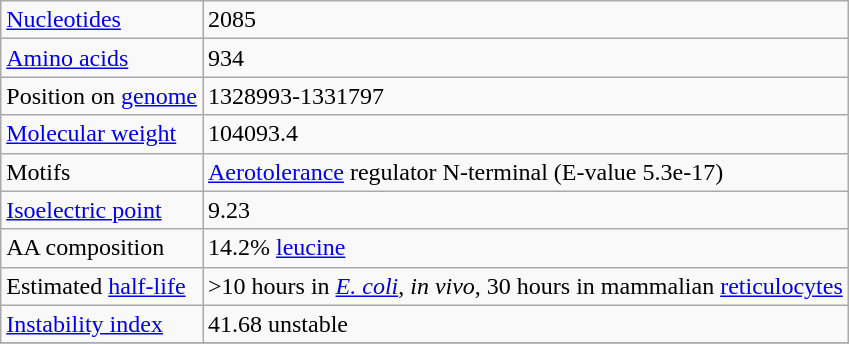<table class="wikitable">
<tr>
<td><a href='#'>Nucleotides</a></td>
<td>2085</td>
</tr>
<tr>
<td><a href='#'>Amino acids</a></td>
<td>934</td>
</tr>
<tr>
<td>Position on <a href='#'>genome</a></td>
<td>1328993-1331797</td>
</tr>
<tr>
<td><a href='#'>Molecular weight</a></td>
<td>104093.4</td>
</tr>
<tr>
<td>Motifs</td>
<td><a href='#'>Aerotolerance</a> regulator N-terminal (E-value 5.3e-17)</td>
</tr>
<tr>
<td><a href='#'>Isoelectric point</a></td>
<td>9.23</td>
</tr>
<tr>
<td>AA composition</td>
<td>14.2% <a href='#'>leucine</a></td>
</tr>
<tr>
<td>Estimated <a href='#'>half-life</a></td>
<td>>10 hours in <em><a href='#'>E. coli</a></em>, <em>in vivo</em>, 30 hours in mammalian <a href='#'>reticulocytes</a></td>
</tr>
<tr>
<td><a href='#'>Instability index</a></td>
<td>41.68 unstable</td>
</tr>
<tr>
</tr>
</table>
